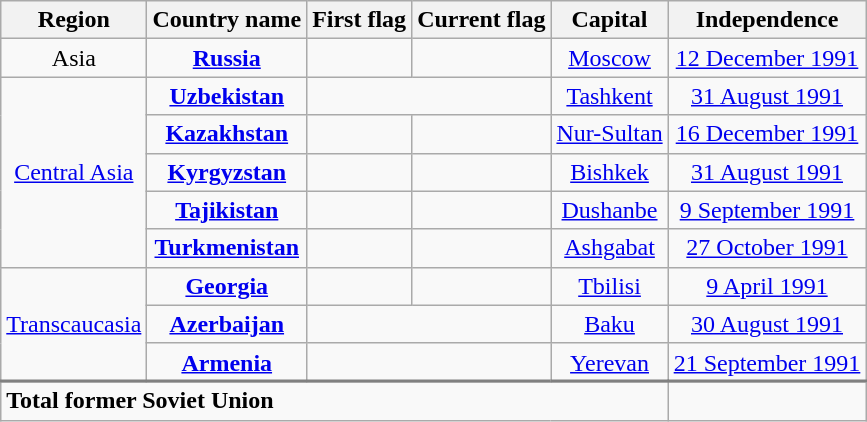<table class="sortable wikitable">
<tr>
<th>Region</th>
<th>Country name</th>
<th class=unsortable>First flag</th>
<th class=unsortable>Current flag</th>
<th>Capital</th>
<th>Independence</th>
</tr>
<tr>
<td align="center">Asia</td>
<td align="center"><strong><a href='#'>Russia</a></strong> </td>
<td align="center"></td>
<td align="center"></td>
<td align="center"><a href='#'>Moscow</a></td>
<td align="center"><a href='#'>12 December 1991</a></td>
</tr>
<tr>
<td rowspan="5" align="center"><a href='#'>Central Asia</a></td>
<td align="center"><strong><a href='#'>Uzbekistan</a></strong> </td>
<td colspan="2" align="center"></td>
<td align="center"><a href='#'>Tashkent</a></td>
<td align="center"><a href='#'>31 August 1991</a></td>
</tr>
<tr>
<td align="center"><strong><a href='#'>Kazakhstan</a></strong> </td>
<td align="center"></td>
<td align="center"></td>
<td align="center"><a href='#'>Nur-Sultan</a></td>
<td align="center"><a href='#'>16 December 1991</a></td>
</tr>
<tr>
<td align="center"><strong><a href='#'>Kyrgyzstan</a></strong> </td>
<td align="center"></td>
<td align="center"></td>
<td align="center"><a href='#'>Bishkek</a></td>
<td align="center"><a href='#'>31 August 1991</a></td>
</tr>
<tr>
<td align="center"><strong><a href='#'>Tajikistan</a></strong> </td>
<td align="center"></td>
<td align="center"></td>
<td align="center"><a href='#'>Dushanbe</a></td>
<td align="center"><a href='#'>9 September 1991</a></td>
</tr>
<tr>
<td align="center"><strong><a href='#'>Turkmenistan</a></strong></td>
<td align="center"></td>
<td align="center"></td>
<td align="center"><a href='#'>Ashgabat</a></td>
<td align="center"><a href='#'>27 October 1991</a></td>
</tr>
<tr>
<td rowspan="3" align="center"><a href='#'>Transcaucasia</a></td>
<td align="center"><strong><a href='#'>Georgia</a></strong> </td>
<td align="center"></td>
<td align="center"></td>
<td align="center"><a href='#'>Tbilisi</a></td>
<td align="center"><a href='#'>9 April 1991</a></td>
</tr>
<tr>
<td align="center"><strong><a href='#'>Azerbaijan</a></strong> </td>
<td colspan="2" align="center"></td>
<td align="center"><a href='#'>Baku</a></td>
<td align="center"><a href='#'>30 August 1991</a></td>
</tr>
<tr>
<td align="center"><strong><a href='#'>Armenia</a></strong> </td>
<td colspan="2" align="center"></td>
<td align="center"><a href='#'>Yerevan</a></td>
<td align="center"><a href='#'>21 September 1991</a></td>
</tr>
<tr>
</tr>
<tr class="sortbottom" style="border-top:2px solid gray">
<td colspan="5"><strong>Total former Soviet Union</strong></td>
</tr>
</table>
